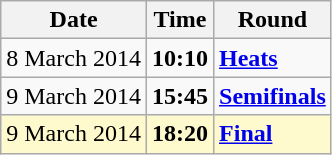<table class="wikitable">
<tr>
<th>Date</th>
<th>Time</th>
<th>Round</th>
</tr>
<tr>
<td>8 March 2014</td>
<td><strong>10:10</strong></td>
<td><strong><a href='#'>Heats</a></strong></td>
</tr>
<tr>
<td>9 March 2014</td>
<td><strong>15:45</strong></td>
<td><strong><a href='#'>Semifinals</a></strong></td>
</tr>
<tr style=background:lemonchiffon>
<td>9 March 2014</td>
<td><strong>18:20</strong></td>
<td><strong><a href='#'>Final</a></strong></td>
</tr>
</table>
